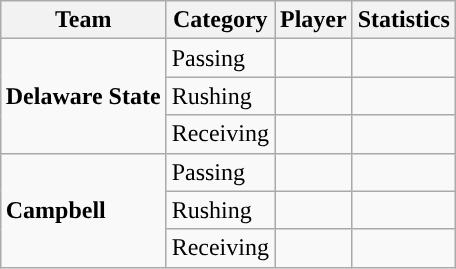<table class="wikitable" style="float: right;">
<tr>
<th>Team</th>
<th>Category</th>
<th>Player</th>
<th>Statistics</th>
</tr>
<tr>
<td rowspan=3><strong>Delaware State</strong></td>
<td>Passing</td>
<td></td>
<td></td>
</tr>
<tr>
<td>Rushing</td>
<td></td>
<td></td>
</tr>
<tr>
<td>Receiving</td>
<td></td>
<td></td>
</tr>
<tr>
<td rowspan=3><strong>Campbell</strong></td>
<td>Passing</td>
<td></td>
<td></td>
</tr>
<tr>
<td>Rushing</td>
<td></td>
<td></td>
</tr>
<tr>
<td>Receiving</td>
<td></td>
<td></td>
</tr>
</table>
